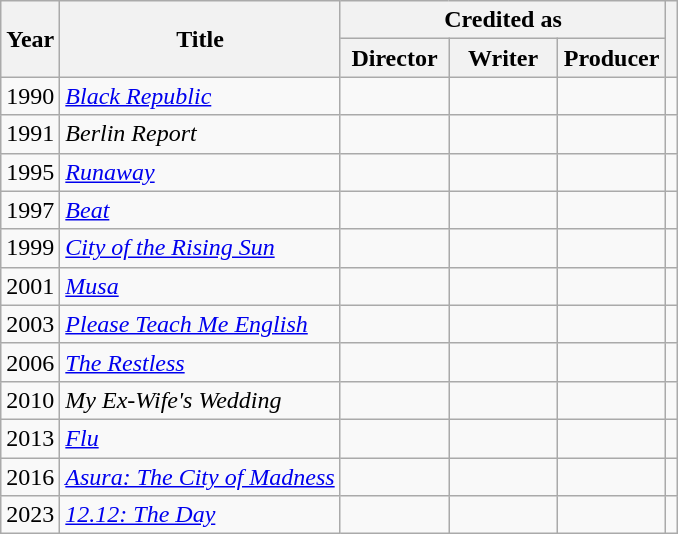<table class="wikitable sortable">
<tr>
<th rowspan="2">Year</th>
<th rowspan="2">Title</th>
<th colspan="3">Credited as</th>
<th rowspan="2" scope="col" class="unsortable"></th>
</tr>
<tr>
<th width="65">Director</th>
<th width="65">Writer</th>
<th width="65">Producer</th>
</tr>
<tr>
<td>1990</td>
<td><em><a href='#'>Black Republic</a></em></td>
<td></td>
<td></td>
<td></td>
<td></td>
</tr>
<tr>
<td>1991</td>
<td><em>Berlin Report</em></td>
<td></td>
<td></td>
<td></td>
<td></td>
</tr>
<tr>
<td>1995</td>
<td><em><a href='#'>Runaway</a></em></td>
<td></td>
<td></td>
<td></td>
<td></td>
</tr>
<tr>
<td>1997</td>
<td><em><a href='#'>Beat</a></em></td>
<td></td>
<td></td>
<td></td>
<td></td>
</tr>
<tr>
<td>1999</td>
<td><em><a href='#'>City of the Rising Sun</a></em></td>
<td></td>
<td></td>
<td></td>
<td></td>
</tr>
<tr>
<td>2001</td>
<td><em><a href='#'>Musa</a></em></td>
<td></td>
<td></td>
<td></td>
<td></td>
</tr>
<tr>
<td>2003</td>
<td><em><a href='#'>Please Teach Me English</a></em></td>
<td></td>
<td></td>
<td></td>
<td></td>
</tr>
<tr>
<td>2006</td>
<td><em><a href='#'>The Restless</a></em></td>
<td></td>
<td></td>
<td></td>
<td></td>
</tr>
<tr>
<td>2010</td>
<td><em>My Ex-Wife's Wedding</em></td>
<td></td>
<td></td>
<td></td>
<td></td>
</tr>
<tr>
<td>2013</td>
<td><em><a href='#'>Flu</a></em></td>
<td></td>
<td></td>
<td></td>
<td></td>
</tr>
<tr>
<td>2016</td>
<td><em><a href='#'>Asura: The City of Madness</a></em></td>
<td></td>
<td></td>
<td></td>
<td></td>
</tr>
<tr>
<td>2023</td>
<td><em><a href='#'>12.12: The Day</a></em></td>
<td></td>
<td></td>
<td></td>
<td></td>
</tr>
</table>
